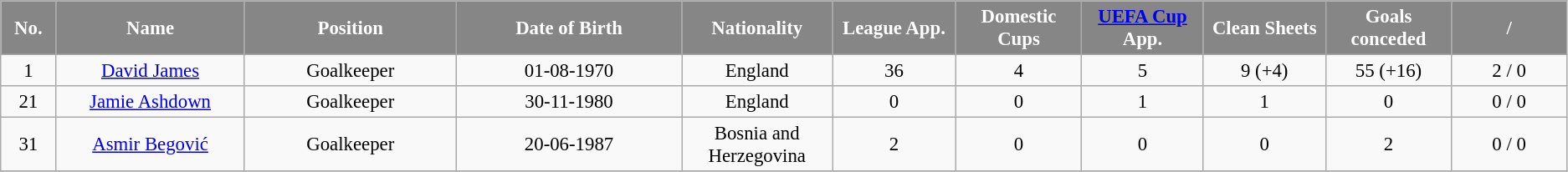<table class="wikitable" bgcolor="#f7f8ff" style="font-size: 95%; text-align:center">
<tr bgcolor="#868686" style="color: #ffffff">
<td width="40" align="center"><strong>No.</strong></td>
<td width="160" align="center"><strong>Name</strong></td>
<td width="180" align="center"><strong>Position</strong></td>
<td width="200" align="center"><strong>Date of Birth</strong></td>
<td width="120" align="center"><strong>Nationality</strong></td>
<td width="100" align="center"><strong>League App.</strong></td>
<td width="100" align="center"><strong>Domestic Cups</strong></td>
<td width="100" align="center"><strong><a href='#'>UEFA Cup</a> App.</strong></td>
<td width="100" align="center"><strong>Clean Sheets</strong></td>
<td width="100" align="center"><strong>Goals conceded</strong></td>
<td width="100" align="center"><strong> / </strong></td>
</tr>
<tr bgcolor=>
<td>1</td>
<td><a href='#'>David James</a></td>
<td>Goalkeeper</td>
<td>01-08-1970</td>
<td> England</td>
<td>36</td>
<td>4</td>
<td>5</td>
<td>9 (+4)</td>
<td>55 (+16)</td>
<td>2 / 0</td>
</tr>
<tr bgcolor=>
<td>21</td>
<td><a href='#'>Jamie Ashdown</a></td>
<td>Goalkeeper</td>
<td>30-11-1980</td>
<td> England</td>
<td>0</td>
<td>0</td>
<td>1</td>
<td>1</td>
<td>0</td>
<td>0 / 0</td>
</tr>
<tr bgcolor=>
<td>31</td>
<td><a href='#'>Asmir Begović</a></td>
<td>Goalkeeper</td>
<td>20-06-1987</td>
<td> Bosnia and Herzegovina</td>
<td>2</td>
<td>0</td>
<td>0</td>
<td>0</td>
<td>2</td>
<td>0 / 0</td>
</tr>
<tr bgcolor=>
</tr>
</table>
